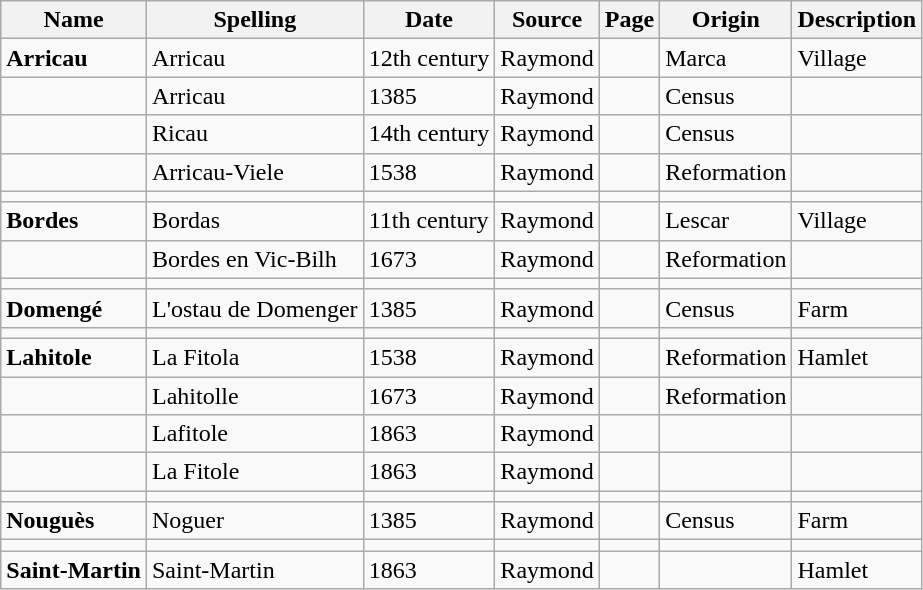<table class="wikitable">
<tr>
<th>Name</th>
<th>Spelling</th>
<th>Date</th>
<th>Source</th>
<th>Page</th>
<th>Origin</th>
<th>Description</th>
</tr>
<tr>
<td><strong>Arricau</strong></td>
<td>Arricau</td>
<td>12th century</td>
<td>Raymond</td>
<td></td>
<td>Marca</td>
<td>Village</td>
</tr>
<tr>
<td></td>
<td>Arricau</td>
<td>1385</td>
<td>Raymond</td>
<td></td>
<td>Census</td>
<td></td>
</tr>
<tr>
<td></td>
<td>Ricau</td>
<td>14th century</td>
<td>Raymond</td>
<td></td>
<td>Census</td>
<td></td>
</tr>
<tr>
<td></td>
<td>Arricau-Viele</td>
<td>1538</td>
<td>Raymond</td>
<td></td>
<td>Reformation</td>
<td></td>
</tr>
<tr>
<td></td>
<td></td>
<td></td>
<td></td>
<td></td>
<td></td>
<td></td>
</tr>
<tr>
<td><strong>Bordes</strong></td>
<td>Bordas</td>
<td>11th century</td>
<td>Raymond</td>
<td></td>
<td>Lescar</td>
<td>Village</td>
</tr>
<tr>
<td></td>
<td>Bordes en Vic-Bilh</td>
<td>1673</td>
<td>Raymond</td>
<td></td>
<td>Reformation</td>
<td></td>
</tr>
<tr>
<td></td>
<td></td>
<td></td>
<td></td>
<td></td>
<td></td>
<td></td>
</tr>
<tr>
<td><strong>Domengé</strong></td>
<td>L'ostau de Domenger</td>
<td>1385</td>
<td>Raymond</td>
<td></td>
<td>Census</td>
<td>Farm</td>
</tr>
<tr>
<td></td>
<td></td>
<td></td>
<td></td>
<td></td>
<td></td>
<td></td>
</tr>
<tr>
<td><strong>Lahitole</strong></td>
<td>La Fitola</td>
<td>1538</td>
<td>Raymond</td>
<td></td>
<td>Reformation</td>
<td>Hamlet</td>
</tr>
<tr>
<td></td>
<td>Lahitolle</td>
<td>1673</td>
<td>Raymond</td>
<td></td>
<td>Reformation</td>
<td></td>
</tr>
<tr>
<td></td>
<td>Lafitole</td>
<td>1863</td>
<td>Raymond</td>
<td></td>
<td></td>
<td></td>
</tr>
<tr>
<td></td>
<td>La Fitole</td>
<td>1863</td>
<td>Raymond</td>
<td></td>
<td></td>
<td></td>
</tr>
<tr>
<td></td>
<td></td>
<td></td>
<td></td>
<td></td>
<td></td>
<td></td>
</tr>
<tr>
<td><strong>Nouguès</strong></td>
<td>Noguer</td>
<td>1385</td>
<td>Raymond</td>
<td></td>
<td>Census</td>
<td>Farm</td>
</tr>
<tr>
<td></td>
<td></td>
<td></td>
<td></td>
<td></td>
<td></td>
<td></td>
</tr>
<tr>
<td><strong>Saint-Martin</strong></td>
<td>Saint-Martin</td>
<td>1863</td>
<td>Raymond</td>
<td></td>
<td></td>
<td>Hamlet</td>
</tr>
</table>
